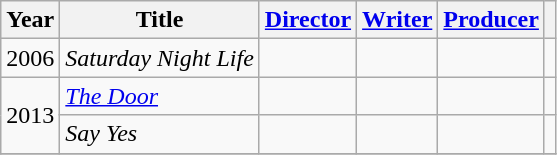<table class="wikitable">
<tr>
<th>Year</th>
<th>Title</th>
<th><a href='#'>Director</a></th>
<th><a href='#'>Writer</a></th>
<th><a href='#'>Producer</a></th>
<th></th>
</tr>
<tr>
<td>2006</td>
<td><em>Saturday Night Life</em></td>
<td></td>
<td></td>
<td></td>
<td></td>
</tr>
<tr>
<td rowspan=2>2013</td>
<td><em><a href='#'>The Door</a></em></td>
<td></td>
<td></td>
<td></td>
<td></td>
</tr>
<tr>
<td><em>Say Yes</em></td>
<td></td>
<td></td>
<td></td>
<td></td>
</tr>
<tr>
</tr>
</table>
